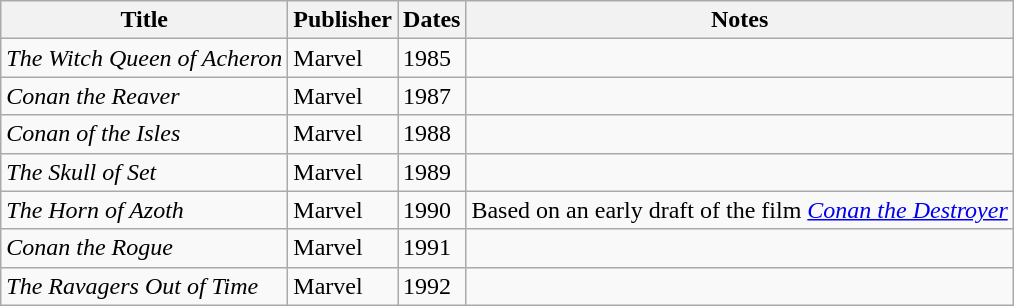<table class="wikitable">
<tr>
<th>Title</th>
<th>Publisher</th>
<th>Dates</th>
<th>Notes</th>
</tr>
<tr>
<td><em>The Witch Queen of Acheron</em></td>
<td>Marvel</td>
<td>1985</td>
<td></td>
</tr>
<tr>
<td><em>Conan the Reaver</em></td>
<td>Marvel</td>
<td>1987</td>
<td></td>
</tr>
<tr>
<td><em>Conan of the Isles</em></td>
<td>Marvel</td>
<td>1988</td>
<td></td>
</tr>
<tr>
<td><em>The Skull of Set</em></td>
<td>Marvel</td>
<td>1989</td>
<td></td>
</tr>
<tr>
<td><em>The Horn of Azoth</em></td>
<td>Marvel</td>
<td>1990</td>
<td>Based on an early draft of the film <em><a href='#'>Conan the Destroyer</a></em></td>
</tr>
<tr>
<td><em>Conan the Rogue</em></td>
<td>Marvel</td>
<td>1991</td>
<td></td>
</tr>
<tr>
<td><em>The Ravagers Out of Time</em></td>
<td>Marvel</td>
<td>1992</td>
<td></td>
</tr>
</table>
